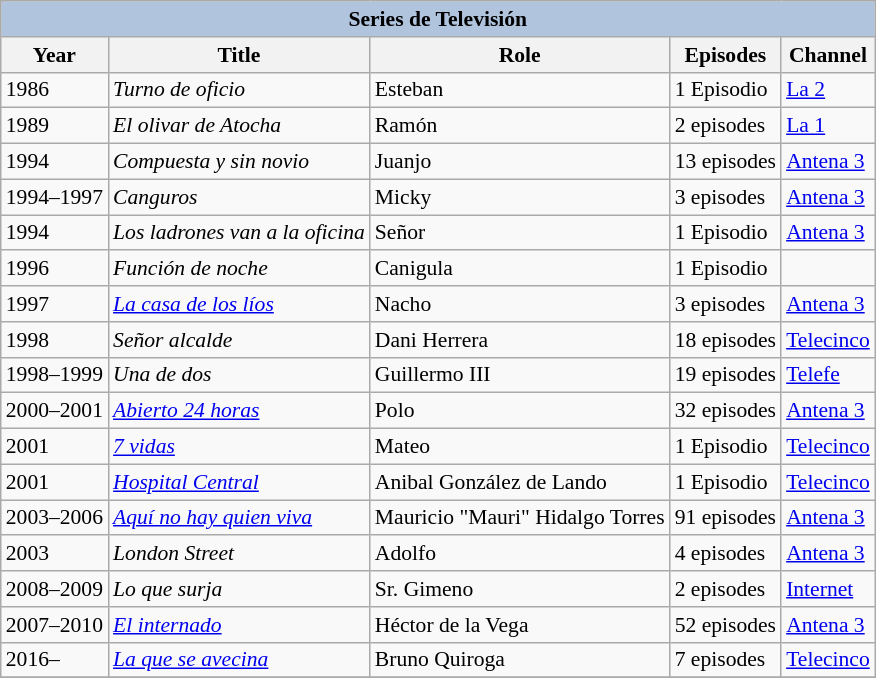<table class="wikitable" style="font-size: 90%;">
<tr>
<th colspan="5" style="background: LightSteelBlue;">Series de Televisión</th>
</tr>
<tr>
<th>Year</th>
<th>Title</th>
<th>Role</th>
<th>Episodes</th>
<th>Channel</th>
</tr>
<tr>
<td>1986</td>
<td><em>Turno de oficio</em></td>
<td>Esteban</td>
<td>1 Episodio</td>
<td><a href='#'>La 2</a></td>
</tr>
<tr>
<td>1989</td>
<td><em>El olivar de Atocha</em></td>
<td>Ramón</td>
<td>2 episodes</td>
<td><a href='#'>La 1</a></td>
</tr>
<tr>
<td>1994</td>
<td><em>Compuesta y sin novio</em></td>
<td>Juanjo</td>
<td>13 episodes</td>
<td><a href='#'>Antena 3</a></td>
</tr>
<tr>
<td>1994–1997</td>
<td><em>Canguros</em></td>
<td>Micky</td>
<td>3 episodes</td>
<td><a href='#'>Antena 3</a></td>
</tr>
<tr>
<td>1994</td>
<td><em>Los ladrones van a la oficina</em></td>
<td>Señor</td>
<td>1 Episodio</td>
<td><a href='#'>Antena 3</a></td>
</tr>
<tr>
<td>1996</td>
<td><em>Función de noche</em></td>
<td>Canigula</td>
<td>1 Episodio</td>
<td></td>
</tr>
<tr>
<td>1997</td>
<td><em><a href='#'>La casa de los líos</a></em></td>
<td>Nacho</td>
<td>3 episodes</td>
<td><a href='#'>Antena 3</a></td>
</tr>
<tr>
<td>1998</td>
<td><em>Señor alcalde</em></td>
<td>Dani Herrera</td>
<td>18 episodes</td>
<td><a href='#'>Telecinco</a></td>
</tr>
<tr>
<td>1998–1999</td>
<td><em>Una de dos</em></td>
<td>Guillermo III</td>
<td>19 episodes</td>
<td><a href='#'>Telefe</a></td>
</tr>
<tr>
<td>2000–2001</td>
<td><em><a href='#'>Abierto 24 horas</a></em></td>
<td>Polo</td>
<td>32 episodes</td>
<td><a href='#'>Antena 3</a></td>
</tr>
<tr>
<td>2001</td>
<td><em><a href='#'>7 vidas</a></em></td>
<td>Mateo</td>
<td>1 Episodio</td>
<td><a href='#'>Telecinco</a></td>
</tr>
<tr>
<td>2001</td>
<td><em><a href='#'>Hospital Central</a></em></td>
<td>Anibal González de Lando</td>
<td>1 Episodio</td>
<td><a href='#'>Telecinco</a></td>
</tr>
<tr>
<td>2003–2006</td>
<td><em><a href='#'>Aquí no hay quien viva</a></em></td>
<td>Mauricio "Mauri" Hidalgo Torres</td>
<td>91 episodes</td>
<td><a href='#'>Antena 3</a></td>
</tr>
<tr>
<td>2003</td>
<td><em>London Street</em></td>
<td>Adolfo</td>
<td>4 episodes</td>
<td><a href='#'>Antena 3</a></td>
</tr>
<tr>
<td>2008–2009</td>
<td><em>Lo que surja</em></td>
<td>Sr. Gimeno</td>
<td>2 episodes</td>
<td><a href='#'>Internet</a></td>
</tr>
<tr>
<td>2007–2010</td>
<td><em><a href='#'>El internado</a></em></td>
<td>Héctor de la Vega</td>
<td>52 episodes</td>
<td><a href='#'>Antena 3</a></td>
</tr>
<tr>
<td>2016–</td>
<td><em><a href='#'>La que se avecina</a></em></td>
<td>Bruno Quiroga</td>
<td>7  episodes</td>
<td><a href='#'>Telecinco</a></td>
</tr>
<tr>
</tr>
</table>
